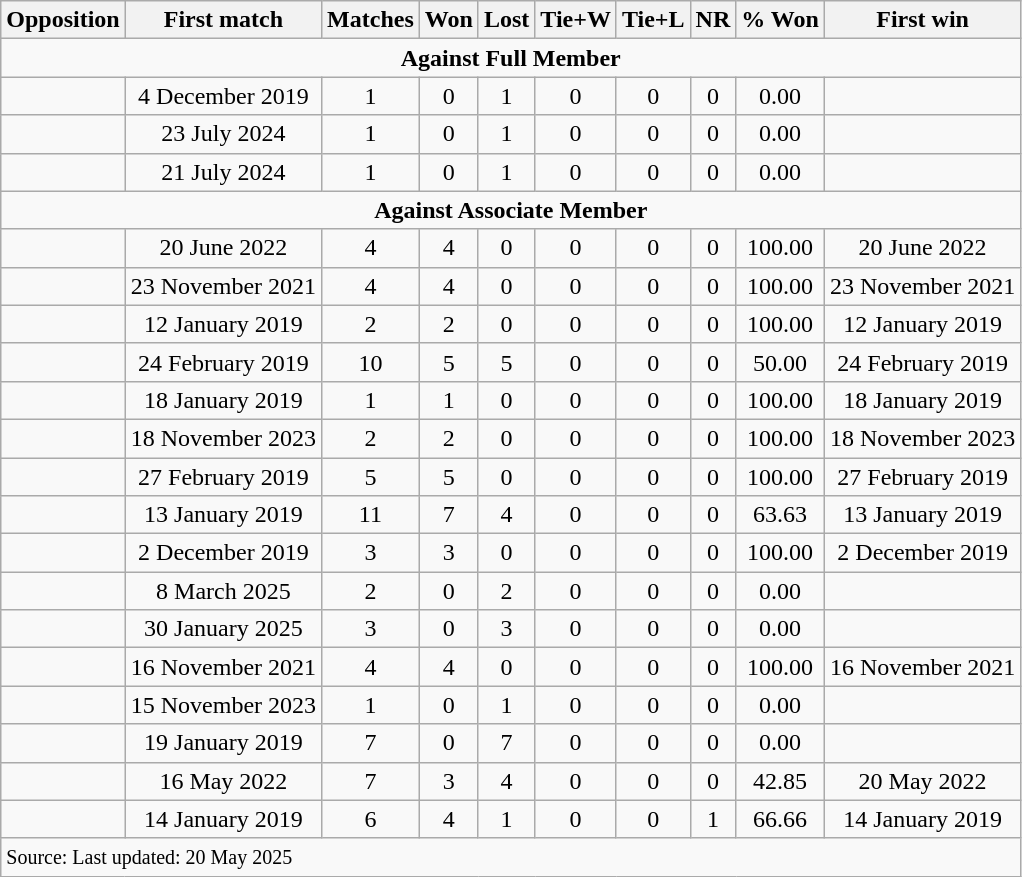<table class="wikitable plainrowheaders" style="text-align:center;">
<tr align="center">
<th scope="col">Opposition</th>
<th scope="col" class="unsortable">First match</th>
<th scope="col">Matches</th>
<th scope="col">Won</th>
<th scope="col">Lost</th>
<th scope="col">Tie+W</th>
<th scope="col">Tie+L</th>
<th scope="col">NR</th>
<th scope="col">% Won</th>
<th scope="col" class="unsortable">First win</th>
</tr>
<tr>
<td colspan="10"><strong>Against Full Member</strong></td>
</tr>
<tr>
<td></td>
<td>4 December 2019</td>
<td>1</td>
<td>0</td>
<td>1</td>
<td>0</td>
<td>0</td>
<td>0</td>
<td>0.00</td>
<td></td>
</tr>
<tr>
<td></td>
<td>23 July 2024</td>
<td>1</td>
<td>0</td>
<td>1</td>
<td>0</td>
<td>0</td>
<td>0</td>
<td>0.00</td>
<td></td>
</tr>
<tr>
<td></td>
<td>21 July 2024</td>
<td>1</td>
<td>0</td>
<td>1</td>
<td>0</td>
<td>0</td>
<td>0</td>
<td>0.00</td>
<td></td>
</tr>
<tr>
<td colspan="10"><strong>Against Associate Member</strong></td>
</tr>
<tr>
<td></td>
<td>20 June 2022</td>
<td>4</td>
<td>4</td>
<td>0</td>
<td>0</td>
<td>0</td>
<td>0</td>
<td>100.00</td>
<td>20 June 2022</td>
</tr>
<tr>
<td></td>
<td>23 November 2021</td>
<td>4</td>
<td>4</td>
<td>0</td>
<td>0</td>
<td>0</td>
<td>0</td>
<td>100.00</td>
<td>23 November 2021</td>
</tr>
<tr>
<td></td>
<td>12 January 2019</td>
<td>2</td>
<td>2</td>
<td>0</td>
<td>0</td>
<td>0</td>
<td>0</td>
<td>100.00</td>
<td>12 January 2019</td>
</tr>
<tr>
<td></td>
<td>24 February 2019</td>
<td>10</td>
<td>5</td>
<td>5</td>
<td>0</td>
<td>0</td>
<td>0</td>
<td>50.00</td>
<td>24 February 2019</td>
</tr>
<tr>
<td></td>
<td>18 January 2019</td>
<td>1</td>
<td>1</td>
<td>0</td>
<td>0</td>
<td>0</td>
<td>0</td>
<td>100.00</td>
<td>18 January 2019</td>
</tr>
<tr>
<td></td>
<td>18 November 2023</td>
<td>2</td>
<td>2</td>
<td>0</td>
<td>0</td>
<td>0</td>
<td>0</td>
<td>100.00</td>
<td>18 November 2023</td>
</tr>
<tr>
<td></td>
<td>27 February 2019</td>
<td>5</td>
<td>5</td>
<td>0</td>
<td>0</td>
<td>0</td>
<td>0</td>
<td>100.00</td>
<td>27 February 2019</td>
</tr>
<tr>
<td></td>
<td>13 January 2019</td>
<td>11</td>
<td>7</td>
<td>4</td>
<td>0</td>
<td>0</td>
<td>0</td>
<td>63.63</td>
<td>13 January 2019</td>
</tr>
<tr>
<td></td>
<td>2 December 2019</td>
<td>3</td>
<td>3</td>
<td>0</td>
<td>0</td>
<td>0</td>
<td>0</td>
<td>100.00</td>
<td>2 December 2019</td>
</tr>
<tr>
<td></td>
<td>8 March 2025</td>
<td>2</td>
<td>0</td>
<td>2</td>
<td>0</td>
<td>0</td>
<td>0</td>
<td>0.00</td>
<td></td>
</tr>
<tr>
<td></td>
<td>30 January 2025</td>
<td>3</td>
<td>0</td>
<td>3</td>
<td>0</td>
<td>0</td>
<td>0</td>
<td>0.00</td>
<td></td>
</tr>
<tr>
<td></td>
<td>16 November 2021</td>
<td>4</td>
<td>4</td>
<td>0</td>
<td>0</td>
<td>0</td>
<td>0</td>
<td>100.00</td>
<td>16 November 2021</td>
</tr>
<tr>
<td></td>
<td>15 November 2023</td>
<td>1</td>
<td>0</td>
<td>1</td>
<td>0</td>
<td>0</td>
<td>0</td>
<td>0.00</td>
<td></td>
</tr>
<tr>
<td></td>
<td>19 January 2019</td>
<td>7</td>
<td>0</td>
<td>7</td>
<td>0</td>
<td>0</td>
<td>0</td>
<td>0.00</td>
<td></td>
</tr>
<tr>
<td></td>
<td>16 May 2022</td>
<td>7</td>
<td>3</td>
<td>4</td>
<td>0</td>
<td>0</td>
<td>0</td>
<td>42.85</td>
<td>20 May 2022</td>
</tr>
<tr>
<td></td>
<td>14 January 2019</td>
<td>6</td>
<td>4</td>
<td>1</td>
<td>0</td>
<td>0</td>
<td>1</td>
<td>66.66</td>
<td>14 January 2019</td>
</tr>
<tr>
<td colspan="10" style="text-align:left;"><small>Source:  Last updated: 20 May 2025</small></td>
</tr>
</table>
